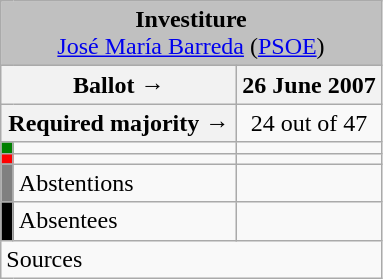<table class="wikitable" style="text-align:center;">
<tr>
<td colspan="3" align="center" bgcolor="#C0C0C0"><strong>Investiture</strong><br><a href='#'>José María Barreda</a> (<a href='#'>PSOE</a>)</td>
</tr>
<tr>
<th colspan="2" width="150px">Ballot →</th>
<th>26 June 2007</th>
</tr>
<tr>
<th colspan="2">Required majority →</th>
<td>24 out of 47 </td>
</tr>
<tr>
<th width="1px" style="background:green;"></th>
<td align="left"></td>
<td></td>
</tr>
<tr>
<th style="color:inherit;background:red;"></th>
<td align="left"></td>
<td></td>
</tr>
<tr>
<th style="color:inherit;background:gray;"></th>
<td align="left"><span>Abstentions</span></td>
<td></td>
</tr>
<tr>
<th style="color:inherit;background:black;"></th>
<td align="left"><span>Absentees</span></td>
<td></td>
</tr>
<tr>
<td align="left" colspan="3">Sources</td>
</tr>
</table>
